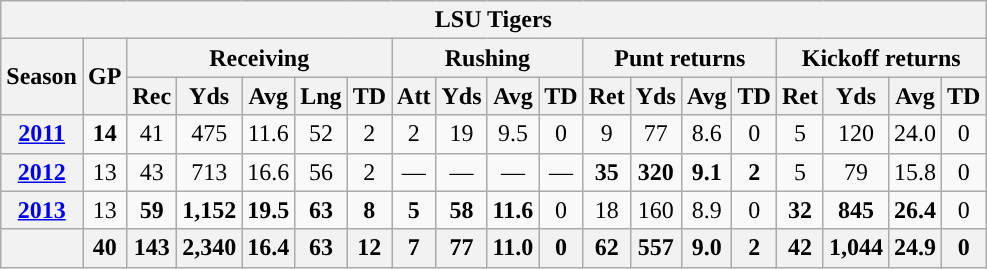<table class="wikitable" style="text-align:center;">
<tr>
<th colspan="19">LSU Tigers</th>
</tr>
<tr>
<th rowspan="2">Season</th>
<th rowspan="2">GP</th>
<th colspan="5">Receiving</th>
<th colspan="4">Rushing</th>
<th colspan="4">Punt returns</th>
<th colspan="4">Kickoff returns</th>
</tr>
<tr>
<th>Rec</th>
<th>Yds</th>
<th>Avg</th>
<th>Lng</th>
<th>TD</th>
<th>Att</th>
<th>Yds</th>
<th>Avg</th>
<th>TD</th>
<th>Ret</th>
<th>Yds</th>
<th>Avg</th>
<th>TD</th>
<th>Ret</th>
<th>Yds</th>
<th>Avg</th>
<th>TD</th>
</tr>
<tr>
<th><a href='#'>2011</a></th>
<td><strong>14</strong></td>
<td>41</td>
<td>475</td>
<td>11.6</td>
<td>52</td>
<td>2</td>
<td>2</td>
<td>19</td>
<td>9.5</td>
<td>0</td>
<td>9</td>
<td>77</td>
<td>8.6</td>
<td>0</td>
<td>5</td>
<td>120</td>
<td>24.0</td>
<td>0</td>
</tr>
<tr>
<th><a href='#'>2012</a></th>
<td>13</td>
<td>43</td>
<td>713</td>
<td>16.6</td>
<td>56</td>
<td>2</td>
<td>—</td>
<td>—</td>
<td>—</td>
<td>—</td>
<td><strong>35</strong></td>
<td><strong>320</strong></td>
<td><strong>9.1</strong></td>
<td><strong>2</strong></td>
<td>5</td>
<td>79</td>
<td>15.8</td>
<td>0</td>
</tr>
<tr>
<th><a href='#'>2013</a></th>
<td>13</td>
<td><strong>59</strong></td>
<td><strong>1,152</strong></td>
<td><strong>19.5</strong></td>
<td><strong>63</strong></td>
<td><strong>8</strong></td>
<td><strong>5</strong></td>
<td><strong>58</strong></td>
<td><strong>11.6</strong></td>
<td>0</td>
<td>18</td>
<td>160</td>
<td>8.9</td>
<td>0</td>
<td><strong>32</strong></td>
<td><strong>845</strong></td>
<td><strong>26.4</strong></td>
<td>0</td>
</tr>
<tr>
<th></th>
<th>40</th>
<th>143</th>
<th>2,340</th>
<th>16.4</th>
<th>63</th>
<th>12</th>
<th>7</th>
<th>77</th>
<th>11.0</th>
<th>0</th>
<th>62</th>
<th>557</th>
<th>9.0</th>
<th>2</th>
<th>42</th>
<th>1,044</th>
<th>24.9</th>
<th>0</th>
</tr>
</table>
